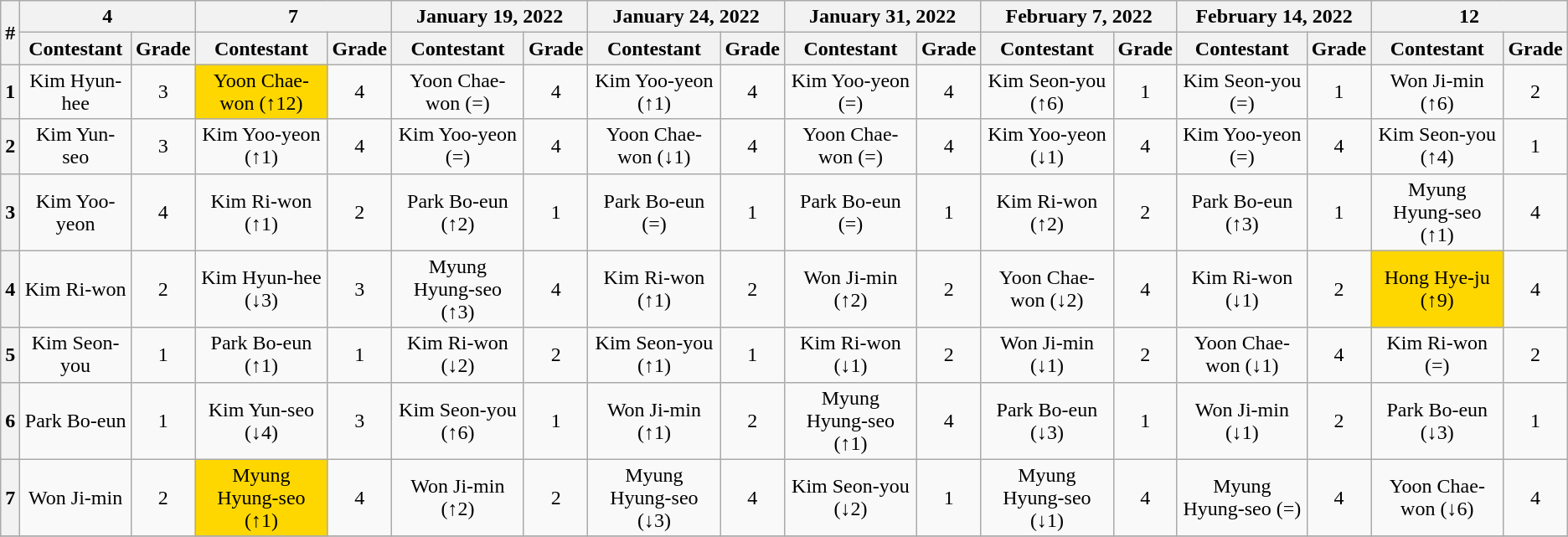<table class="wikitable sortable" style="text-align:center">
<tr>
<th rowspan="2">#</th>
<th colspan="2" class="unsortable"> 4</th>
<th colspan="2" class="unsortable"> 7</th>
<th colspan="2" class="unsortable">January 19, 2022</th>
<th colspan="2" class="unsortable">January 24, 2022</th>
<th colspan="2" class="unsortable">January 31, 2022</th>
<th colspan="2" class="unsortable">February 7, 2022</th>
<th colspan="2" class="unsortable">February 14, 2022</th>
<th colspan="2" class="unsortable"> 12</th>
</tr>
<tr>
<th>Contestant</th>
<th>Grade</th>
<th>Contestant</th>
<th>Grade</th>
<th>Contestant</th>
<th>Grade</th>
<th>Contestant</th>
<th>Grade</th>
<th>Contestant</th>
<th>Grade</th>
<th>Contestant</th>
<th>Grade</th>
<th>Contestant</th>
<th>Grade</th>
<th>Contestant</th>
<th>Grade</th>
</tr>
<tr>
<th>1</th>
<td>Kim Hyun-hee</td>
<td>3</td>
<td style="background:#FFD700;">Yoon Chae-won (↑12)</td>
<td>4</td>
<td>Yoon Chae-won (=)</td>
<td>4</td>
<td>Kim Yoo-yeon (↑1)</td>
<td>4</td>
<td>Kim Yoo-yeon (=)</td>
<td>4</td>
<td>Kim Seon-you (↑6)</td>
<td>1</td>
<td>Kim Seon-you (=)</td>
<td>1</td>
<td>Won Ji-min (↑6)</td>
<td>2</td>
</tr>
<tr>
<th>2</th>
<td>Kim Yun-seo</td>
<td>3</td>
<td>Kim Yoo-yeon (↑1)</td>
<td>4</td>
<td>Kim Yoo-yeon (=)</td>
<td>4</td>
<td>Yoon Chae-won (↓1)</td>
<td>4</td>
<td>Yoon Chae-won (=)</td>
<td>4</td>
<td>Kim Yoo-yeon (↓1)</td>
<td>4</td>
<td>Kim Yoo-yeon (=)</td>
<td>4</td>
<td>Kim Seon-you (↑4)</td>
<td>1</td>
</tr>
<tr>
<th>3</th>
<td>Kim Yoo-yeon</td>
<td>4</td>
<td>Kim Ri-won (↑1)</td>
<td>2</td>
<td>Park Bo-eun (↑2)</td>
<td>1</td>
<td>Park Bo-eun (=)</td>
<td>1</td>
<td>Park Bo-eun (=)</td>
<td>1</td>
<td>Kim Ri-won (↑2)</td>
<td>2</td>
<td>Park Bo-eun (↑3)</td>
<td>1</td>
<td>Myung Hyung-seo (↑1)</td>
<td>4</td>
</tr>
<tr>
<th>4</th>
<td>Kim Ri-won</td>
<td>2</td>
<td>Kim Hyun-hee (↓3)</td>
<td>3</td>
<td>Myung Hyung-seo (↑3)</td>
<td>4</td>
<td>Kim Ri-won (↑1)</td>
<td>2</td>
<td>Won Ji-min (↑2)</td>
<td>2</td>
<td>Yoon Chae-won (↓2)</td>
<td>4</td>
<td>Kim Ri-won (↓1)</td>
<td>2</td>
<td style="background:#FFD700;">Hong Hye-ju (↑9)</td>
<td>4</td>
</tr>
<tr>
<th>5</th>
<td>Kim Seon-you</td>
<td>1</td>
<td>Park Bo-eun (↑1)</td>
<td>1</td>
<td>Kim Ri-won (↓2)</td>
<td>2</td>
<td>Kim Seon-you (↑1)</td>
<td>1</td>
<td>Kim Ri-won (↓1)</td>
<td>2</td>
<td>Won Ji-min (↓1)</td>
<td>2</td>
<td>Yoon Chae-won (↓1)</td>
<td>4</td>
<td>Kim Ri-won (=)</td>
<td>2</td>
</tr>
<tr>
<th>6</th>
<td>Park Bo-eun</td>
<td>1</td>
<td>Kim Yun-seo (↓4)</td>
<td>3</td>
<td>Kim Seon-you (↑6)</td>
<td>1</td>
<td>Won Ji-min (↑1)</td>
<td>2</td>
<td>Myung Hyung-seo (↑1)</td>
<td>4</td>
<td>Park Bo-eun (↓3)</td>
<td>1</td>
<td>Won Ji-min (↓1)</td>
<td>2</td>
<td>Park Bo-eun (↓3)</td>
<td>1</td>
</tr>
<tr>
<th>7</th>
<td>Won Ji-min</td>
<td>2</td>
<td style="background:#FFD700;">Myung Hyung-seo (↑1)</td>
<td>4</td>
<td>Won Ji-min (↑2)</td>
<td>2</td>
<td>Myung Hyung-seo (↓3)</td>
<td>4</td>
<td>Kim Seon-you (↓2)</td>
<td>1</td>
<td>Myung Hyung-seo (↓1)</td>
<td>4</td>
<td>Myung Hyung-seo (=)</td>
<td>4</td>
<td>Yoon Chae-won (↓6)</td>
<td>4</td>
</tr>
<tr>
</tr>
</table>
